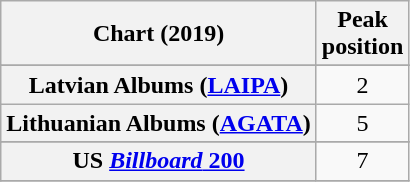<table class="wikitable sortable plainrowheaders" style="text-align:center">
<tr>
<th scope="col">Chart (2019)</th>
<th scope="col">Peak<br> position</th>
</tr>
<tr>
</tr>
<tr>
</tr>
<tr>
</tr>
<tr>
</tr>
<tr>
</tr>
<tr>
</tr>
<tr>
</tr>
<tr>
</tr>
<tr>
</tr>
<tr>
</tr>
<tr>
</tr>
<tr>
</tr>
<tr>
</tr>
<tr>
<th scope="row">Latvian Albums (<a href='#'>LAIPA</a>)</th>
<td>2</td>
</tr>
<tr>
<th scope="row">Lithuanian Albums (<a href='#'>AGATA</a>)</th>
<td>5</td>
</tr>
<tr>
</tr>
<tr>
</tr>
<tr>
</tr>
<tr>
</tr>
<tr>
</tr>
<tr>
<th scope="row">US <a href='#'><em>Billboard</em> 200</a></th>
<td>7</td>
</tr>
<tr>
</tr>
</table>
